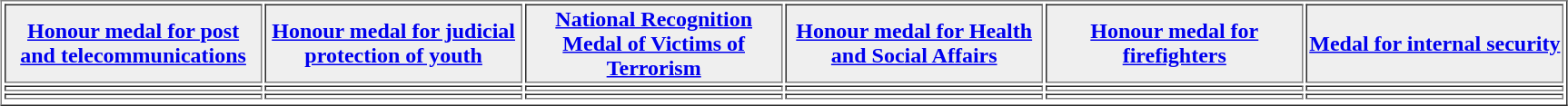<table align="center" border="1"  cellpadding="1" width="91%">
<tr>
<th width="13%" style="background:#efefef;"><a href='#'>Honour medal for post and telecommunications</a></th>
<th width="13%" style="background:#efefef;"><a href='#'>Honour medal for judicial protection of youth</a></th>
<th width="13%" style="background:#efefef;"><a href='#'>National Recognition Medal of Victims of Terrorism</a></th>
<th width="13%" style="background:#efefef;"><a href='#'>Honour medal for Health and Social Affairs</a></th>
<th width="13%" style="background:#efefef;"><a href='#'>Honour medal for firefighters</a></th>
<th width="13%" style="background:#efefef;"><a href='#'>Medal for internal security</a></th>
</tr>
<tr>
<td></td>
<td></td>
<td></td>
<td></td>
<td></td>
<td></td>
</tr>
<tr>
<td></td>
<td></td>
<td></td>
<td></td>
<td></td>
<td></td>
</tr>
<tr>
</tr>
</table>
